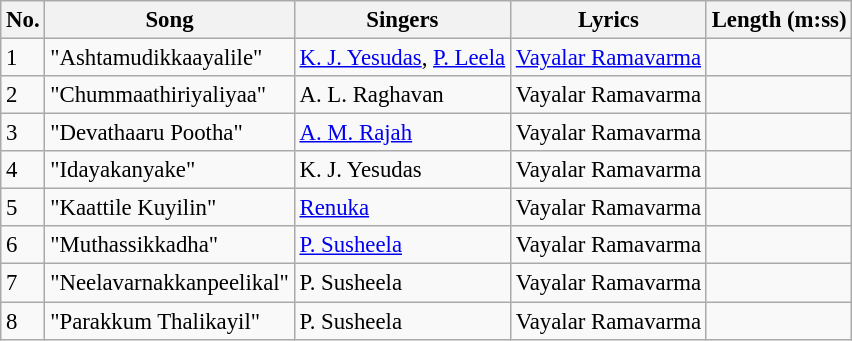<table class="wikitable" style="font-size:95%;">
<tr>
<th>No.</th>
<th>Song</th>
<th>Singers</th>
<th>Lyrics</th>
<th>Length (m:ss)</th>
</tr>
<tr>
<td>1</td>
<td>"Ashtamudikkaayalile"</td>
<td><a href='#'>K. J. Yesudas</a>, <a href='#'>P. Leela</a></td>
<td><a href='#'>Vayalar Ramavarma</a></td>
<td></td>
</tr>
<tr>
<td>2</td>
<td>"Chummaathiriyaliyaa"</td>
<td>A. L. Raghavan</td>
<td>Vayalar Ramavarma</td>
<td></td>
</tr>
<tr>
<td>3</td>
<td>"Devathaaru Pootha"</td>
<td><a href='#'>A. M. Rajah</a></td>
<td>Vayalar Ramavarma</td>
<td></td>
</tr>
<tr>
<td>4</td>
<td>"Idayakanyake"</td>
<td>K. J. Yesudas</td>
<td>Vayalar Ramavarma</td>
<td></td>
</tr>
<tr>
<td>5</td>
<td>"Kaattile Kuyilin"</td>
<td><a href='#'>Renuka</a></td>
<td>Vayalar Ramavarma</td>
<td></td>
</tr>
<tr>
<td>6</td>
<td>"Muthassikkadha"</td>
<td><a href='#'>P. Susheela</a></td>
<td>Vayalar Ramavarma</td>
<td></td>
</tr>
<tr>
<td>7</td>
<td>"Neelavarnakkanpeelikal"</td>
<td>P. Susheela</td>
<td>Vayalar Ramavarma</td>
<td></td>
</tr>
<tr>
<td>8</td>
<td>"Parakkum Thalikayil"</td>
<td>P. Susheela</td>
<td>Vayalar Ramavarma</td>
<td></td>
</tr>
</table>
